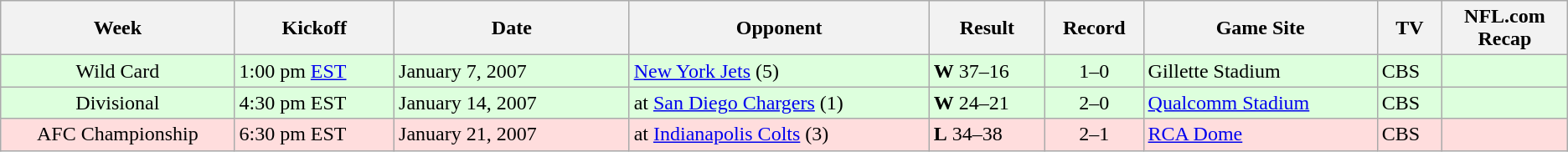<table class="wikitable" align="center">
<tr>
<th>Week</th>
<th>Kickoff</th>
<th width="15%">Date</th>
<th>Opponent</th>
<th>Result</th>
<th>Record</th>
<th>Game Site</th>
<th>TV</th>
<th width="8%">NFL.com Recap</th>
</tr>
<tr style="background: #ddffdd;">
<td align="center">Wild Card</td>
<td>1:00 pm <a href='#'>EST</a></td>
<td>January 7, 2007</td>
<td><a href='#'>New York Jets</a> (5)</td>
<td><strong>W</strong> 37–16</td>
<td align="center">1–0</td>
<td>Gillette Stadium</td>
<td>CBS</td>
<td></td>
</tr>
<tr style="background: #ddffdd;">
<td align="center">Divisional</td>
<td>4:30 pm EST</td>
<td>January 14, 2007</td>
<td>at <a href='#'>San Diego Chargers</a> (1)</td>
<td><strong>W</strong> 24–21</td>
<td align="center">2–0</td>
<td><a href='#'>Qualcomm Stadium</a></td>
<td>CBS</td>
<td></td>
</tr>
<tr style="background: #ffdddd;">
<td align="center">AFC Championship</td>
<td>6:30 pm EST</td>
<td>January 21, 2007</td>
<td>at <a href='#'>Indianapolis Colts</a> (3)</td>
<td><strong>L</strong> 34–38</td>
<td align="center">2–1</td>
<td><a href='#'>RCA Dome</a></td>
<td>CBS</td>
<td></td>
</tr>
</table>
